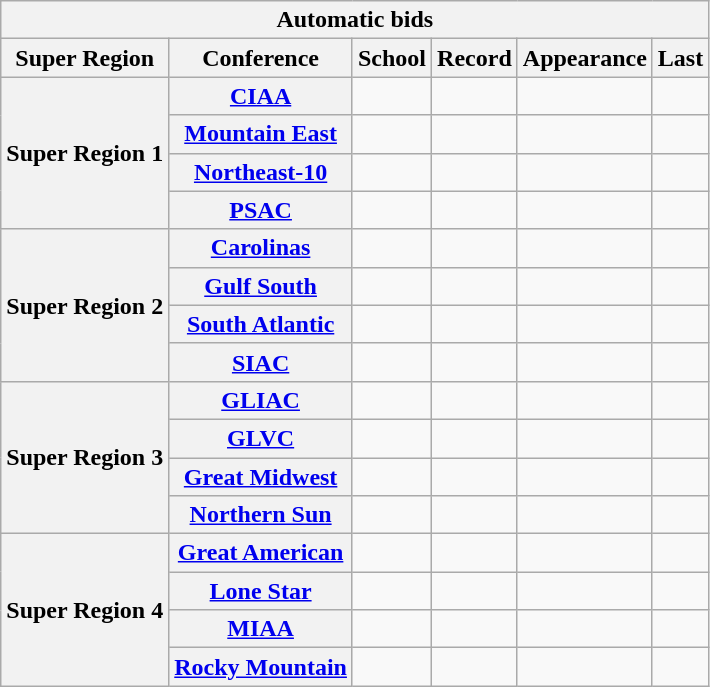<table class="wikitable sortable" style="text-align: left;">
<tr>
<th colspan="6" style=>Automatic bids</th>
</tr>
<tr>
<th style=>Super Region</th>
<th>Conference</th>
<th>School</th>
<th>Record</th>
<th>Appearance</th>
<th>Last</th>
</tr>
<tr>
<th rowspan="4" style=>Super Region 1</th>
<th><a href='#'>CIAA</a></th>
<td></td>
<td align=center></td>
<td align=center></td>
<td align=center></td>
</tr>
<tr>
<th><a href='#'>Mountain East</a></th>
<td></td>
<td align=center></td>
<td align=center></td>
<td align=center></td>
</tr>
<tr>
<th><a href='#'>Northeast-10</a></th>
<td></td>
<td align=center></td>
<td align=center></td>
<td align=center></td>
</tr>
<tr>
<th><a href='#'>PSAC</a></th>
<td></td>
<td align=center></td>
<td align=center></td>
<td align=center></td>
</tr>
<tr>
<th rowspan="4" style=>Super Region 2</th>
<th><a href='#'>Carolinas</a></th>
<td></td>
<td align=center></td>
<td align=center></td>
<td align=center></td>
</tr>
<tr>
<th><a href='#'>Gulf South</a></th>
<td></td>
<td align=center></td>
<td align=center></td>
<td align=center></td>
</tr>
<tr>
<th><a href='#'>South Atlantic</a></th>
<td></td>
<td align=center></td>
<td align=center></td>
<td align=center></td>
</tr>
<tr>
<th><a href='#'>SIAC</a></th>
<td></td>
<td align=center></td>
<td align=center></td>
<td align=center></td>
</tr>
<tr>
<th rowspan="4" style=>Super Region 3</th>
<th><a href='#'>GLIAC</a></th>
<td></td>
<td align=center></td>
<td align=center></td>
<td align=center></td>
</tr>
<tr>
<th><a href='#'>GLVC</a></th>
<td></td>
<td align=center></td>
<td align=center></td>
<td align=center></td>
</tr>
<tr>
<th><a href='#'>Great Midwest</a></th>
<td></td>
<td align=center></td>
<td align=center></td>
<td align=center></td>
</tr>
<tr>
<th><a href='#'>Northern Sun</a></th>
<td></td>
<td align=center></td>
<td align=center></td>
<td align=center></td>
</tr>
<tr>
<th rowspan="4" style=>Super Region 4</th>
<th><a href='#'>Great American</a></th>
<td></td>
<td align=center></td>
<td align=center></td>
<td align=center></td>
</tr>
<tr>
<th><a href='#'>Lone Star</a></th>
<td></td>
<td align=center></td>
<td align=center></td>
<td align=center></td>
</tr>
<tr>
<th><a href='#'>MIAA</a></th>
<td></td>
<td align=center></td>
<td align=center></td>
<td align=center></td>
</tr>
<tr>
<th><a href='#'>Rocky Mountain</a></th>
<td></td>
<td align=center></td>
<td align=center></td>
<td align=center></td>
</tr>
</table>
